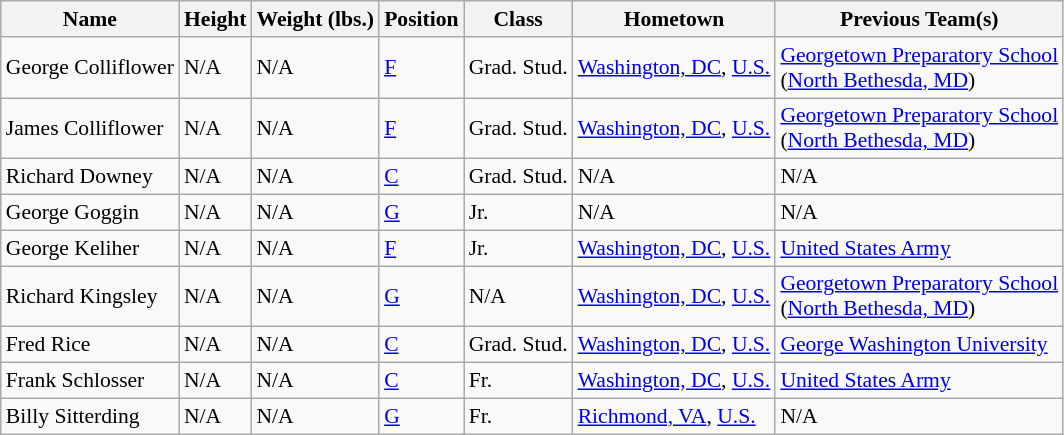<table class="wikitable" style="font-size: 90%">
<tr>
<th>Name</th>
<th>Height</th>
<th>Weight (lbs.)</th>
<th>Position</th>
<th>Class</th>
<th>Hometown</th>
<th>Previous Team(s)</th>
</tr>
<tr>
<td>George Colliflower</td>
<td>N/A</td>
<td>N/A</td>
<td><a href='#'>F</a></td>
<td>Grad. Stud.</td>
<td><a href='#'>Washington, DC</a>, <a href='#'>U.S.</a></td>
<td><a href='#'>Georgetown Preparatory School</a><br>(<a href='#'>North Bethesda, MD</a>)</td>
</tr>
<tr>
<td>James Colliflower</td>
<td>N/A</td>
<td>N/A</td>
<td><a href='#'>F</a></td>
<td>Grad. Stud.</td>
<td><a href='#'>Washington, DC</a>, <a href='#'>U.S.</a></td>
<td><a href='#'>Georgetown Preparatory School</a><br>(<a href='#'>North Bethesda, MD</a>)</td>
</tr>
<tr>
<td>Richard Downey</td>
<td>N/A</td>
<td>N/A</td>
<td><a href='#'>C</a></td>
<td>Grad. Stud.</td>
<td>N/A</td>
<td>N/A</td>
</tr>
<tr>
<td>George Goggin</td>
<td>N/A</td>
<td>N/A</td>
<td><a href='#'>G</a></td>
<td>Jr.</td>
<td>N/A</td>
<td>N/A</td>
</tr>
<tr>
<td>George Keliher</td>
<td>N/A</td>
<td>N/A</td>
<td><a href='#'>F</a></td>
<td>Jr.</td>
<td><a href='#'>Washington, DC</a>, <a href='#'>U.S.</a></td>
<td><a href='#'>United States Army</a></td>
</tr>
<tr>
<td>Richard Kingsley</td>
<td>N/A</td>
<td>N/A</td>
<td><a href='#'>G</a></td>
<td>N/A</td>
<td><a href='#'>Washington, DC</a>, <a href='#'>U.S.</a></td>
<td><a href='#'>Georgetown Preparatory School</a><br>(<a href='#'>North Bethesda, MD</a>)</td>
</tr>
<tr>
<td>Fred Rice</td>
<td>N/A</td>
<td>N/A</td>
<td><a href='#'>C</a></td>
<td>Grad. Stud.</td>
<td><a href='#'>Washington, DC</a>, <a href='#'>U.S.</a></td>
<td><a href='#'>George Washington University</a></td>
</tr>
<tr>
<td>Frank Schlosser</td>
<td>N/A</td>
<td>N/A</td>
<td><a href='#'>C</a></td>
<td>Fr.</td>
<td><a href='#'>Washington, DC</a>, <a href='#'>U.S.</a></td>
<td><a href='#'>United States Army</a></td>
</tr>
<tr>
<td>Billy Sitterding</td>
<td>N/A</td>
<td>N/A</td>
<td><a href='#'>G</a></td>
<td>Fr.</td>
<td><a href='#'>Richmond, VA</a>, <a href='#'>U.S.</a></td>
<td>N/A</td>
</tr>
</table>
